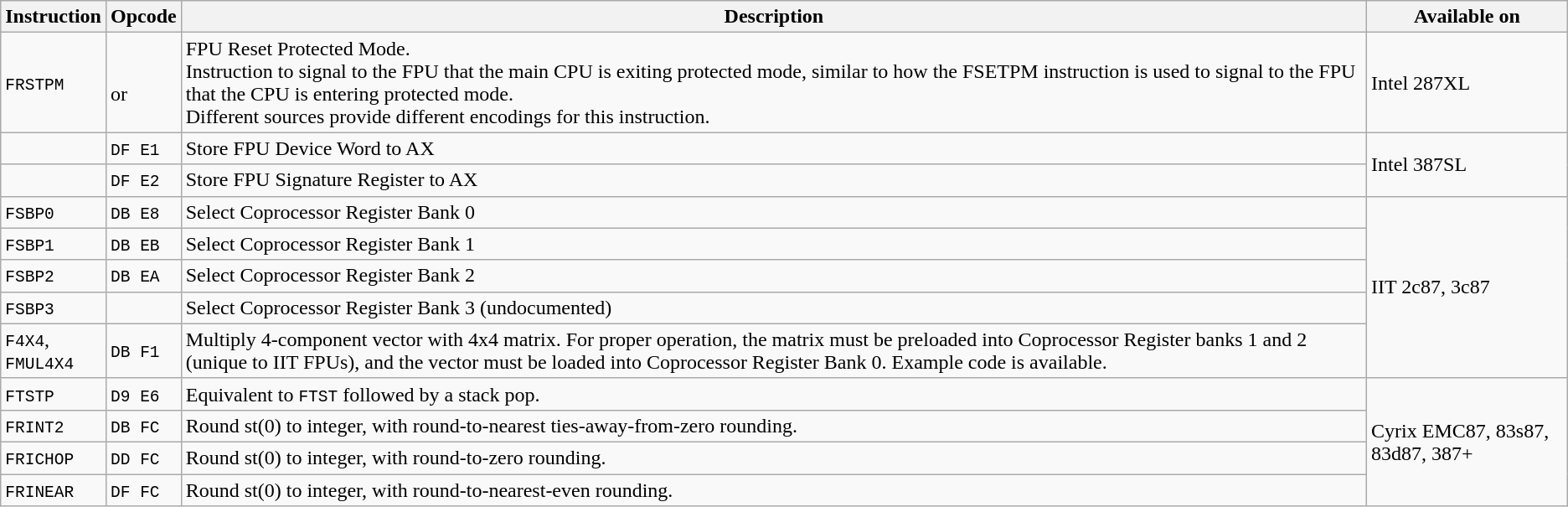<table class="wikitable">
<tr>
<th>Instruction</th>
<th>Opcode</th>
<th>Description</th>
<th>Available on</th>
</tr>
<tr>
<td><code>FRSTPM</code></td>
<td><br>or<br></td>
<td>FPU Reset Protected Mode.<br>Instruction to signal to the FPU that the main CPU is exiting protected mode, similar to how the FSETPM instruction is used to signal to the FPU that the CPU is entering protected mode.<br>Different sources provide different encodings for this instruction.</td>
<td>Intel 287XL</td>
</tr>
<tr>
<td></td>
<td><code>DF E1</code></td>
<td>Store FPU Device Word to AX</td>
<td rowspan="2">Intel 387SL</td>
</tr>
<tr>
<td></td>
<td><code>DF E2</code></td>
<td>Store FPU Signature Register to AX</td>
</tr>
<tr>
<td><code>FSBP0</code></td>
<td><code>DB E8</code></td>
<td>Select Coprocessor Register Bank 0</td>
<td rowspan="5">IIT 2c87, 3c87</td>
</tr>
<tr>
<td><code>FSBP1</code></td>
<td><code>DB EB</code></td>
<td>Select Coprocessor Register Bank 1</td>
</tr>
<tr>
<td><code>FSBP2</code></td>
<td><code>DB EA</code></td>
<td>Select Coprocessor Register Bank 2</td>
</tr>
<tr>
<td><code>FSBP3</code></td>
<td></td>
<td>Select Coprocessor Register Bank 3 (undocumented)</td>
</tr>
<tr>
<td><code>F4X4</code>,<br><code>FMUL4X4</code></td>
<td><code>DB F1</code></td>
<td>Multiply 4-component vector with 4x4 matrix. For proper operation, the matrix must be preloaded into Coprocessor Register banks 1 and 2 (unique to IIT FPUs), and the vector must be loaded into Coprocessor Register Bank 0. Example code is available.</td>
</tr>
<tr>
<td><code>FTSTP</code></td>
<td><code>D9 E6</code></td>
<td>Equivalent to <code>FTST</code> followed by a stack pop.</td>
<td rowspan="4">Cyrix EMC87, 83s87, 83d87, 387+</td>
</tr>
<tr>
<td><code>FRINT2</code></td>
<td><code>DB FC</code></td>
<td>Round st(0) to integer, with round-to-nearest ties-away-from-zero rounding.</td>
</tr>
<tr>
<td><code>FRICHOP</code></td>
<td><code>DD FC</code></td>
<td>Round st(0) to integer, with round-to-zero rounding.</td>
</tr>
<tr>
<td><code>FRINEAR</code></td>
<td><code>DF FC</code></td>
<td>Round st(0) to integer, with round-to-nearest-even rounding.</td>
</tr>
</table>
